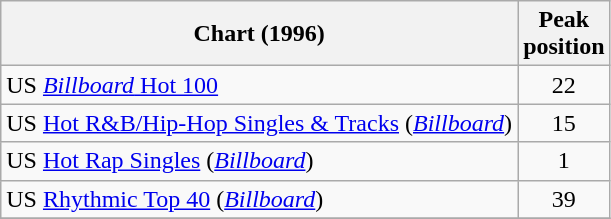<table class="wikitable">
<tr>
<th>Chart (1996)</th>
<th>Peak<br>position</th>
</tr>
<tr>
<td>US <a href='#'><em>Billboard</em> Hot 100</a></td>
<td align="center">22</td>
</tr>
<tr>
<td>US <a href='#'>Hot R&B/Hip-Hop Singles & Tracks</a> (<em><a href='#'>Billboard</a></em>)</td>
<td align="center">15</td>
</tr>
<tr>
<td>US <a href='#'>Hot Rap Singles</a> (<em><a href='#'>Billboard</a></em>)</td>
<td align="center">1</td>
</tr>
<tr>
<td>US <a href='#'>Rhythmic Top 40</a> (<em><a href='#'>Billboard</a></em>)</td>
<td align="center">39</td>
</tr>
<tr>
</tr>
</table>
